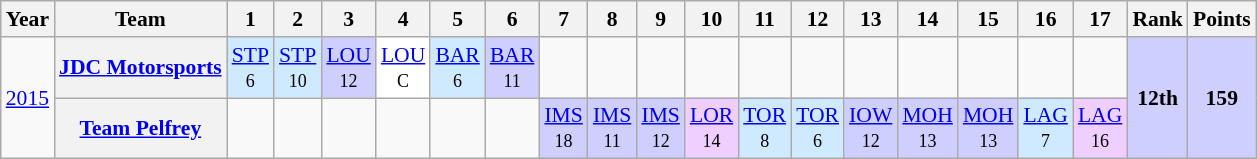<table class="wikitable" style="text-align:center; font-size:90%">
<tr>
<th>Year</th>
<th>Team</th>
<th>1</th>
<th>2</th>
<th>3</th>
<th>4</th>
<th>5</th>
<th>6</th>
<th>7</th>
<th>8</th>
<th>9</th>
<th>10</th>
<th>11</th>
<th>12</th>
<th>13</th>
<th>14</th>
<th>15</th>
<th>16</th>
<th>17</th>
<th>Rank</th>
<th>Points</th>
</tr>
<tr>
<td rowspan=2><a href='#'>2015</a></td>
<th><a href='#'>JDC Motorsports</a></th>
<td style="background:#CFEAFF;"><a href='#'>STP</a><br><small>6</small></td>
<td style="background:#CFEAFF;"><a href='#'>STP</a><br><small>10</small></td>
<td style="background:#CFCFFF;"><a href='#'>LOU</a><br><small>12</small></td>
<td style="background:#FFFFFF;"><a href='#'>LOU</a><br><small>C</small></td>
<td style="background:#CFEAFF;"><a href='#'>BAR</a><br><small>6</small></td>
<td style="background:#CFCFFF;"><a href='#'>BAR</a><br><small>11</small></td>
<td></td>
<td></td>
<td></td>
<td></td>
<td></td>
<td></td>
<td></td>
<td></td>
<td></td>
<td></td>
<td></td>
<td rowspan=2 style="background:#CFCFFF;"><strong>12th</strong></td>
<td rowspan=2 style="background:#CFCFFF;"><strong>159</strong></td>
</tr>
<tr>
<th><a href='#'>Team Pelfrey</a></th>
<td></td>
<td></td>
<td></td>
<td></td>
<td></td>
<td></td>
<td style="background:#CFCFFF;"><a href='#'>IMS</a><br><small>18</small></td>
<td style="background:#CFCFFF;"><a href='#'>IMS</a><br><small>11</small></td>
<td style="background:#CFCFFF;"><a href='#'>IMS</a><br><small>12</small></td>
<td style="background:#EFCFFF;"><a href='#'>LOR</a><br><small>14</small></td>
<td style="background:#CFEAFF;"><a href='#'>TOR</a><br><small>8</small></td>
<td style="background:#CFEAFF;"><a href='#'>TOR</a><br><small>6</small></td>
<td style="background:#CFCFFF;"><a href='#'>IOW</a><br><small>12</small></td>
<td style="background:#CFCFFF;"><a href='#'>MOH</a><br><small>13</small></td>
<td style="background:#CFCFFF;"><a href='#'>MOH</a><br><small>13</small></td>
<td style="background:#CFEAFF;"><a href='#'>LAG</a><br><small>7</small></td>
<td style="background:#EFCFFF;"><a href='#'>LAG</a><br><small>16</small></td>
</tr>
</table>
